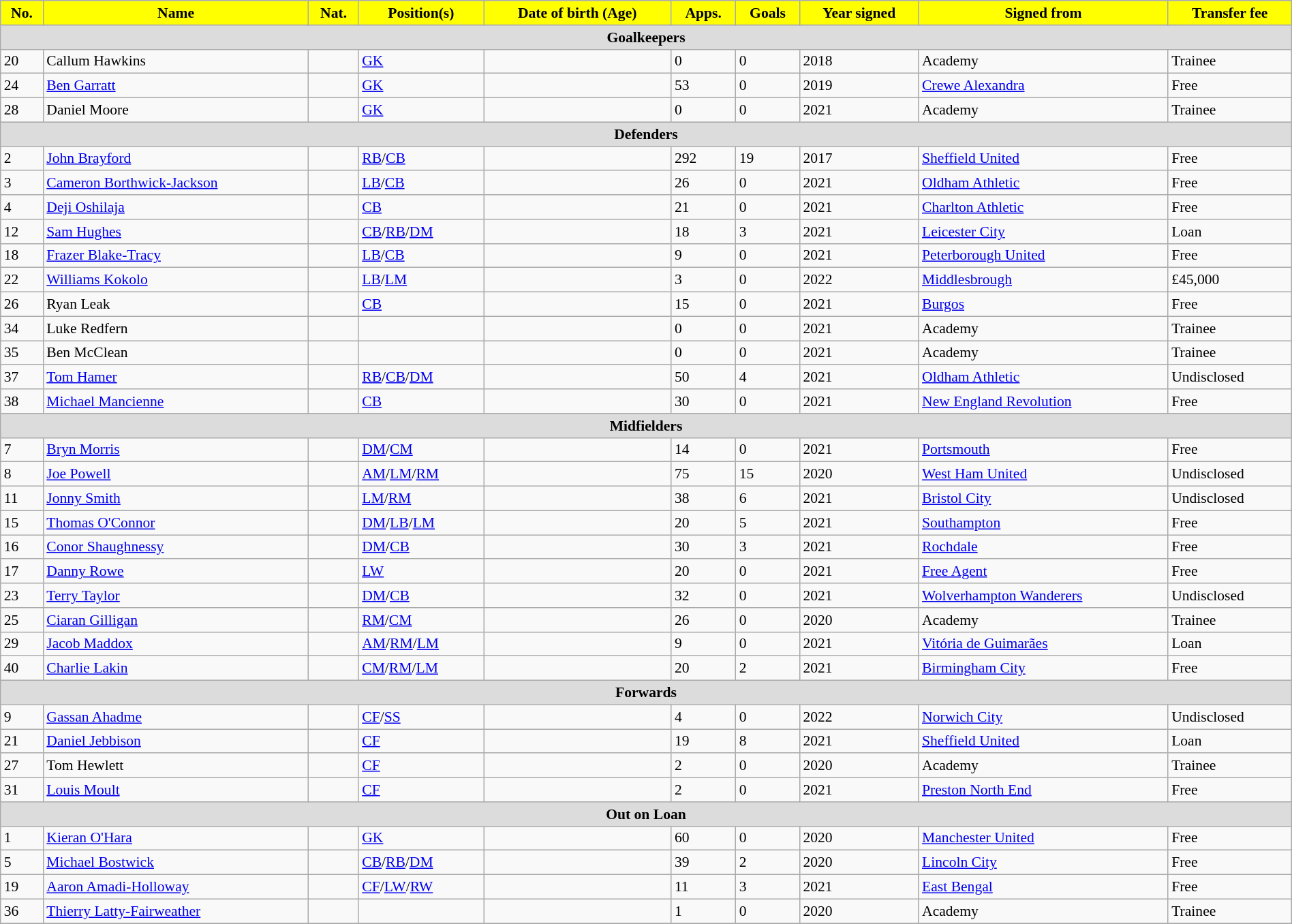<table class="wikitable" style="font-size:90%;width:100%">
<tr>
<th style="background:yellow;color:black">No.</th>
<th style="background:yellow;color:black">Name</th>
<th style="background:yellow;color:black">Nat.</th>
<th style="background:yellow;color:black">Position(s)</th>
<th style="background:yellow;color:black">Date of birth (Age)</th>
<th style="background:yellow;color:black">Apps.</th>
<th style="background:yellow;color:black">Goals</th>
<th style="background:yellow;color:black">Year signed</th>
<th style="background:yellow;color:black">Signed from</th>
<th style="background:yellow;color:black">Transfer fee</th>
</tr>
<tr>
<th colspan=11 style="background:#dcdcdc">Goalkeepers</th>
</tr>
<tr>
<td>20</td>
<td>Callum Hawkins</td>
<td></td>
<td><a href='#'>GK</a></td>
<td></td>
<td>0</td>
<td>0</td>
<td>2018</td>
<td>Academy</td>
<td>Trainee</td>
</tr>
<tr>
<td>24</td>
<td><a href='#'>Ben Garratt</a></td>
<td></td>
<td><a href='#'>GK</a></td>
<td></td>
<td>53</td>
<td>0</td>
<td>2019</td>
<td> <a href='#'>Crewe Alexandra</a></td>
<td>Free</td>
</tr>
<tr>
<td>28</td>
<td>Daniel Moore</td>
<td></td>
<td><a href='#'>GK</a></td>
<td></td>
<td>0</td>
<td>0</td>
<td>2021</td>
<td>Academy</td>
<td>Trainee</td>
</tr>
<tr>
<th colspan=11 style="background:#dcdcdc">Defenders</th>
</tr>
<tr>
<td>2</td>
<td><a href='#'>John Brayford</a></td>
<td></td>
<td><a href='#'>RB</a>/<a href='#'>CB</a></td>
<td></td>
<td>292</td>
<td>19</td>
<td>2017</td>
<td> <a href='#'>Sheffield United</a></td>
<td>Free</td>
</tr>
<tr>
<td>3</td>
<td><a href='#'>Cameron Borthwick-Jackson</a></td>
<td></td>
<td><a href='#'>LB</a>/<a href='#'>CB</a></td>
<td></td>
<td>26</td>
<td>0</td>
<td>2021</td>
<td> <a href='#'>Oldham Athletic</a></td>
<td>Free</td>
</tr>
<tr>
<td>4</td>
<td><a href='#'>Deji Oshilaja</a></td>
<td></td>
<td><a href='#'>CB</a></td>
<td></td>
<td>21</td>
<td>0</td>
<td>2021</td>
<td> <a href='#'>Charlton Athletic</a></td>
<td>Free</td>
</tr>
<tr>
<td>12</td>
<td><a href='#'>Sam Hughes</a></td>
<td></td>
<td><a href='#'>CB</a>/<a href='#'>RB</a>/<a href='#'>DM</a></td>
<td></td>
<td>18</td>
<td>3</td>
<td>2021</td>
<td> <a href='#'>Leicester City</a></td>
<td>Loan</td>
</tr>
<tr>
<td>18</td>
<td><a href='#'>Frazer Blake-Tracy</a></td>
<td></td>
<td><a href='#'>LB</a>/<a href='#'>CB</a></td>
<td></td>
<td>9</td>
<td>0</td>
<td>2021</td>
<td> <a href='#'>Peterborough United</a></td>
<td>Free</td>
</tr>
<tr>
<td>22</td>
<td><a href='#'>Williams Kokolo</a></td>
<td></td>
<td><a href='#'>LB</a>/<a href='#'>LM</a></td>
<td></td>
<td>3</td>
<td>0</td>
<td>2022</td>
<td> <a href='#'>Middlesbrough</a></td>
<td>£45,000</td>
</tr>
<tr>
<td>26</td>
<td>Ryan Leak</td>
<td></td>
<td><a href='#'>CB</a></td>
<td></td>
<td>15</td>
<td>0</td>
<td>2021</td>
<td> <a href='#'>Burgos</a></td>
<td>Free</td>
</tr>
<tr>
<td>34</td>
<td>Luke Redfern</td>
<td></td>
<td></td>
<td></td>
<td>0</td>
<td>0</td>
<td>2021</td>
<td>Academy</td>
<td>Trainee</td>
</tr>
<tr>
<td>35</td>
<td>Ben McClean</td>
<td></td>
<td></td>
<td></td>
<td>0</td>
<td>0</td>
<td>2021</td>
<td>Academy</td>
<td>Trainee</td>
</tr>
<tr>
<td>37</td>
<td><a href='#'>Tom Hamer</a></td>
<td></td>
<td><a href='#'>RB</a>/<a href='#'>CB</a>/<a href='#'>DM</a></td>
<td></td>
<td>50</td>
<td>4</td>
<td>2021</td>
<td> <a href='#'>Oldham Athletic</a></td>
<td>Undisclosed</td>
</tr>
<tr>
<td>38</td>
<td><a href='#'>Michael Mancienne</a></td>
<td></td>
<td><a href='#'>CB</a></td>
<td></td>
<td>30</td>
<td>0</td>
<td>2021</td>
<td> <a href='#'>New England Revolution</a></td>
<td>Free</td>
</tr>
<tr>
<th colspan=11 style="background:#dcdcdc">Midfielders</th>
</tr>
<tr>
<td>7</td>
<td><a href='#'>Bryn Morris</a></td>
<td></td>
<td><a href='#'>DM</a>/<a href='#'>CM</a></td>
<td></td>
<td>14</td>
<td>0</td>
<td>2021</td>
<td> <a href='#'>Portsmouth</a></td>
<td>Free</td>
</tr>
<tr>
<td>8</td>
<td><a href='#'>Joe Powell</a></td>
<td></td>
<td><a href='#'>AM</a>/<a href='#'>LM</a>/<a href='#'>RM</a></td>
<td></td>
<td>75</td>
<td>15</td>
<td>2020</td>
<td> <a href='#'>West Ham United</a></td>
<td>Undisclosed</td>
</tr>
<tr>
<td>11</td>
<td><a href='#'>Jonny Smith</a></td>
<td></td>
<td><a href='#'>LM</a>/<a href='#'>RM</a></td>
<td></td>
<td>38</td>
<td>6</td>
<td>2021</td>
<td> <a href='#'>Bristol City</a></td>
<td>Undisclosed</td>
</tr>
<tr>
<td>15</td>
<td><a href='#'>Thomas O'Connor</a></td>
<td></td>
<td><a href='#'>DM</a>/<a href='#'>LB</a>/<a href='#'>LM</a></td>
<td></td>
<td>20</td>
<td>5</td>
<td>2021</td>
<td> <a href='#'>Southampton</a></td>
<td>Free</td>
</tr>
<tr>
<td>16</td>
<td><a href='#'>Conor Shaughnessy</a></td>
<td></td>
<td><a href='#'>DM</a>/<a href='#'>CB</a></td>
<td></td>
<td>30</td>
<td>3</td>
<td>2021</td>
<td> <a href='#'>Rochdale</a></td>
<td>Free</td>
</tr>
<tr>
<td>17</td>
<td><a href='#'>Danny Rowe</a></td>
<td></td>
<td><a href='#'>LW</a></td>
<td></td>
<td>20</td>
<td>0</td>
<td>2021</td>
<td><a href='#'>Free Agent</a></td>
<td>Free</td>
</tr>
<tr>
<td>23</td>
<td><a href='#'>Terry Taylor</a></td>
<td></td>
<td><a href='#'>DM</a>/<a href='#'>CB</a></td>
<td></td>
<td>32</td>
<td>0</td>
<td>2021</td>
<td> <a href='#'>Wolverhampton Wanderers</a></td>
<td>Undisclosed</td>
</tr>
<tr>
<td>25</td>
<td><a href='#'>Ciaran Gilligan</a></td>
<td></td>
<td><a href='#'>RM</a>/<a href='#'>CM</a></td>
<td></td>
<td>26</td>
<td>0</td>
<td>2020</td>
<td>Academy</td>
<td>Trainee</td>
</tr>
<tr>
<td>29</td>
<td><a href='#'>Jacob Maddox</a></td>
<td></td>
<td><a href='#'>AM</a>/<a href='#'>RM</a>/<a href='#'>LM</a></td>
<td></td>
<td>9</td>
<td>0</td>
<td>2021</td>
<td> <a href='#'>Vitória de Guimarães</a></td>
<td>Loan</td>
</tr>
<tr>
<td>40</td>
<td><a href='#'>Charlie Lakin</a></td>
<td></td>
<td><a href='#'>CM</a>/<a href='#'>RM</a>/<a href='#'>LM</a></td>
<td></td>
<td>20</td>
<td>2</td>
<td>2021</td>
<td> <a href='#'>Birmingham City</a></td>
<td>Free</td>
</tr>
<tr>
<th colspan=11 style="background:#dcdcdc">Forwards</th>
</tr>
<tr>
<td>9</td>
<td><a href='#'>Gassan Ahadme</a></td>
<td></td>
<td><a href='#'>CF</a>/<a href='#'>SS</a></td>
<td></td>
<td>4</td>
<td>0</td>
<td>2022</td>
<td> <a href='#'>Norwich City</a></td>
<td>Undisclosed</td>
</tr>
<tr>
<td>21</td>
<td><a href='#'>Daniel Jebbison</a></td>
<td></td>
<td><a href='#'>CF</a></td>
<td></td>
<td>19</td>
<td>8</td>
<td>2021</td>
<td> <a href='#'>Sheffield United</a></td>
<td>Loan</td>
</tr>
<tr>
<td>27</td>
<td>Tom Hewlett</td>
<td></td>
<td><a href='#'>CF</a></td>
<td></td>
<td>2</td>
<td>0</td>
<td>2020</td>
<td>Academy</td>
<td>Trainee</td>
</tr>
<tr>
<td>31</td>
<td><a href='#'>Louis Moult</a></td>
<td></td>
<td><a href='#'>CF</a></td>
<td></td>
<td>2</td>
<td>0</td>
<td>2021</td>
<td> <a href='#'>Preston North End</a></td>
<td>Free</td>
</tr>
<tr>
<th colspan=11 style="background:#dcdcdc">Out on Loan</th>
</tr>
<tr>
<td>1</td>
<td><a href='#'>Kieran O'Hara</a></td>
<td></td>
<td><a href='#'>GK</a></td>
<td></td>
<td>60</td>
<td>0</td>
<td>2020</td>
<td> <a href='#'>Manchester United</a></td>
<td>Free</td>
</tr>
<tr>
<td>5</td>
<td><a href='#'>Michael Bostwick</a></td>
<td></td>
<td><a href='#'>CB</a>/<a href='#'>RB</a>/<a href='#'>DM</a></td>
<td></td>
<td>39</td>
<td>2</td>
<td>2020</td>
<td> <a href='#'>Lincoln City</a></td>
<td>Free</td>
</tr>
<tr>
<td>19</td>
<td><a href='#'>Aaron Amadi-Holloway</a></td>
<td></td>
<td><a href='#'>CF</a>/<a href='#'>LW</a>/<a href='#'>RW</a></td>
<td></td>
<td>11</td>
<td>3</td>
<td>2021</td>
<td> <a href='#'>East Bengal</a></td>
<td>Free</td>
</tr>
<tr>
<td>36</td>
<td><a href='#'>Thierry Latty-Fairweather</a></td>
<td></td>
<td></td>
<td></td>
<td>1</td>
<td>0</td>
<td>2020</td>
<td>Academy</td>
<td>Trainee</td>
</tr>
<tr>
</tr>
</table>
